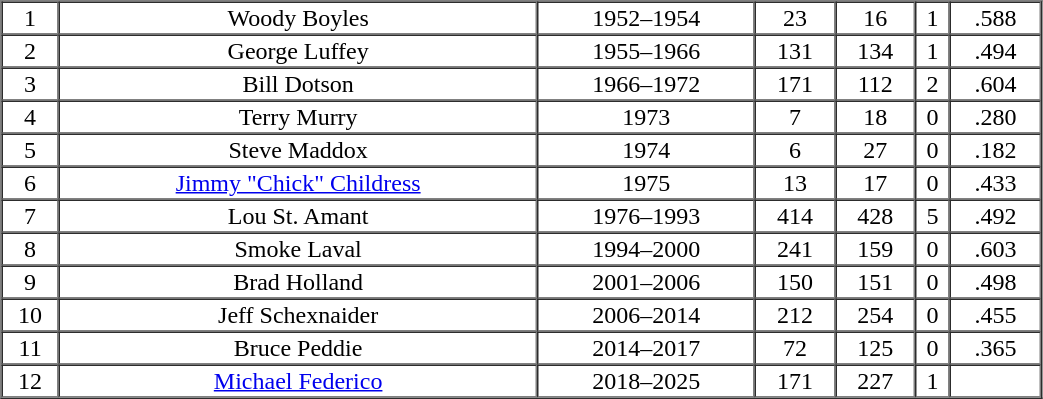<table cellpadding="1" border="1" cellspacing="0" style="width:55%;">
<tr style="text-align:center; vertical-align:top;">
<td>1</td>
<td>Woody Boyles</td>
<td>1952–1954</td>
<td>23</td>
<td>16</td>
<td>1</td>
<td>.588</td>
</tr>
<tr style="text-align:center; vertical-align:top;">
<td>2</td>
<td>George Luffey</td>
<td>1955–1966</td>
<td>131</td>
<td>134</td>
<td>1</td>
<td>.494</td>
</tr>
<tr style="text-align:center; vertical-align:top;">
<td>3</td>
<td>Bill Dotson</td>
<td>1966–1972</td>
<td>171</td>
<td>112</td>
<td>2</td>
<td>.604</td>
</tr>
<tr style="text-align:center; vertical-align:top;">
<td>4</td>
<td>Terry Murry</td>
<td>1973</td>
<td>7</td>
<td>18</td>
<td>0</td>
<td>.280</td>
</tr>
<tr style="text-align:center; vertical-align:top;">
<td>5</td>
<td>Steve Maddox</td>
<td>1974</td>
<td>6</td>
<td>27</td>
<td>0</td>
<td>.182</td>
</tr>
<tr style="text-align:center; vertical-align:top;">
<td>6</td>
<td><a href='#'>Jimmy "Chick" Childress</a></td>
<td>1975</td>
<td>13</td>
<td>17</td>
<td>0</td>
<td>.433</td>
</tr>
<tr style="text-align:center; vertical-align:top;">
<td>7</td>
<td>Lou St. Amant</td>
<td>1976–1993</td>
<td>414</td>
<td>428</td>
<td>5</td>
<td>.492</td>
</tr>
<tr style="text-align:center; vertical-align:top;">
<td>8</td>
<td>Smoke Laval</td>
<td>1994–2000</td>
<td>241</td>
<td>159</td>
<td>0</td>
<td>.603</td>
</tr>
<tr style="text-align:center; vertical-align:top;">
<td>9</td>
<td>Brad Holland</td>
<td>2001–2006</td>
<td>150</td>
<td>151</td>
<td>0</td>
<td>.498</td>
</tr>
<tr style="text-align:center; vertical-align:top;">
<td>10</td>
<td>Jeff Schexnaider</td>
<td>2006–2014</td>
<td>212</td>
<td>254</td>
<td>0</td>
<td>.455</td>
</tr>
<tr style="text-align:center; vertical-align:top;">
<td>11</td>
<td>Bruce Peddie</td>
<td>2014–2017</td>
<td>72</td>
<td>125</td>
<td>0</td>
<td>.365</td>
</tr>
<tr style="text-align:center; vertical-align:top;">
<td>12</td>
<td><a href='#'>Michael Federico</a></td>
<td>2018–2025</td>
<td>171</td>
<td>227</td>
<td>1</td>
<td></td>
</tr>
</table>
